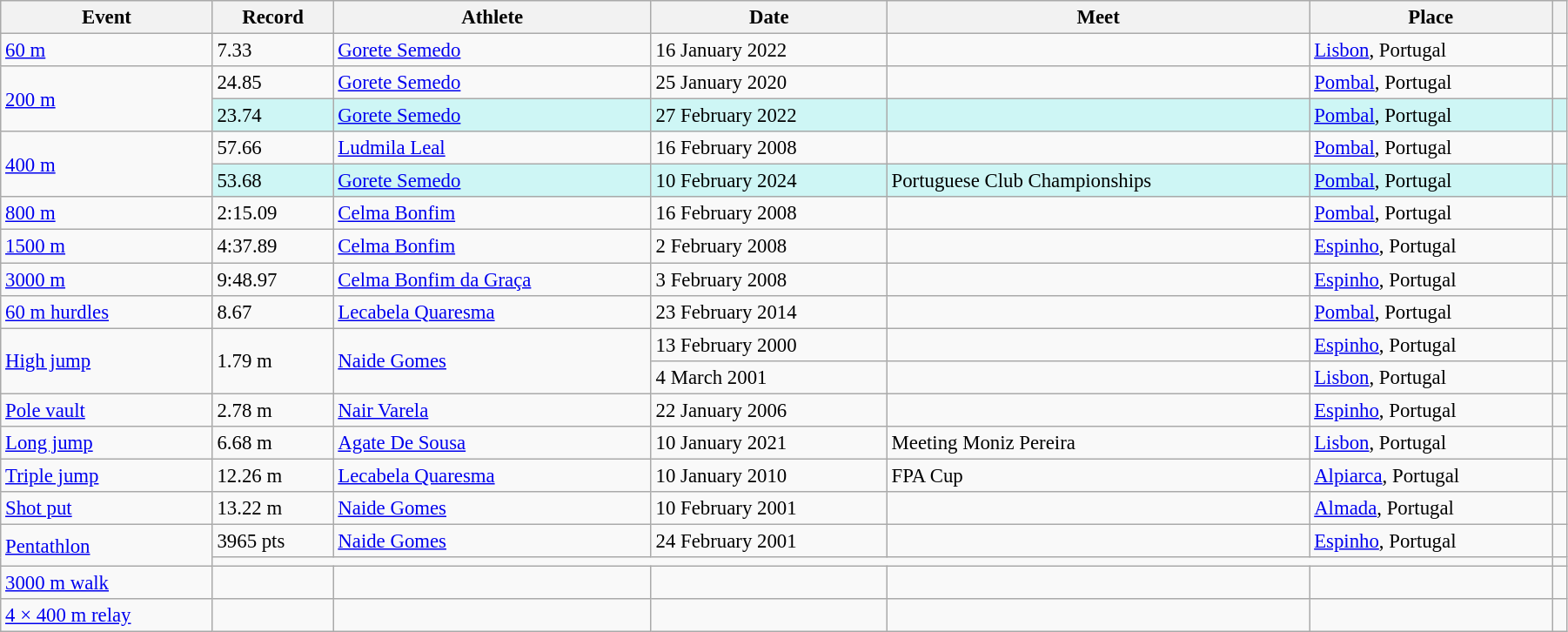<table class="wikitable" style="font-size:95%; width: 95%;">
<tr>
<th>Event</th>
<th>Record</th>
<th>Athlete</th>
<th>Date</th>
<th>Meet</th>
<th>Place</th>
<th></th>
</tr>
<tr>
<td><a href='#'>60 m</a></td>
<td>7.33</td>
<td><a href='#'>Gorete Semedo</a></td>
<td>16 January 2022</td>
<td></td>
<td><a href='#'>Lisbon</a>, Portugal</td>
<td></td>
</tr>
<tr>
<td rowspan=2><a href='#'>200 m</a></td>
<td>24.85</td>
<td><a href='#'>Gorete Semedo</a></td>
<td>25 January 2020</td>
<td></td>
<td><a href='#'>Pombal</a>, Portugal</td>
<td></td>
</tr>
<tr style="background:#cef6f5;">
<td>23.74</td>
<td><a href='#'>Gorete Semedo</a></td>
<td>27 February 2022</td>
<td></td>
<td><a href='#'>Pombal</a>, Portugal</td>
<td></td>
</tr>
<tr>
<td rowspan=2><a href='#'>400 m</a></td>
<td>57.66</td>
<td><a href='#'>Ludmila Leal</a></td>
<td>16 February 2008</td>
<td></td>
<td><a href='#'>Pombal</a>, Portugal</td>
<td></td>
</tr>
<tr style="background:#cef6f5;">
<td>53.68</td>
<td><a href='#'>Gorete Semedo</a></td>
<td>10 February 2024</td>
<td>Portuguese Club Championships</td>
<td><a href='#'>Pombal</a>, Portugal</td>
<td></td>
</tr>
<tr>
<td><a href='#'>800 m</a></td>
<td>2:15.09</td>
<td><a href='#'>Celma Bonfim</a></td>
<td>16 February 2008</td>
<td></td>
<td><a href='#'>Pombal</a>, Portugal</td>
<td></td>
</tr>
<tr>
<td><a href='#'>1500 m</a></td>
<td>4:37.89</td>
<td><a href='#'>Celma Bonfim</a></td>
<td>2 February 2008</td>
<td></td>
<td><a href='#'>Espinho</a>, Portugal</td>
<td></td>
</tr>
<tr>
<td><a href='#'>3000 m</a></td>
<td>9:48.97</td>
<td><a href='#'>Celma Bonfim da Graça</a></td>
<td>3 February 2008</td>
<td></td>
<td><a href='#'>Espinho</a>, Portugal</td>
<td></td>
</tr>
<tr>
<td><a href='#'>60 m hurdles</a></td>
<td>8.67</td>
<td><a href='#'>Lecabela Quaresma</a></td>
<td>23 February 2014</td>
<td></td>
<td><a href='#'>Pombal</a>, Portugal</td>
<td></td>
</tr>
<tr>
<td rowspan=2><a href='#'>High jump</a></td>
<td rowspan=2>1.79 m</td>
<td rowspan=2><a href='#'>Naide Gomes</a></td>
<td>13 February 2000</td>
<td></td>
<td><a href='#'>Espinho</a>, Portugal</td>
<td></td>
</tr>
<tr>
<td>4 March 2001</td>
<td></td>
<td><a href='#'>Lisbon</a>, Portugal</td>
<td></td>
</tr>
<tr>
<td><a href='#'>Pole vault</a></td>
<td>2.78 m</td>
<td><a href='#'>Nair Varela</a></td>
<td>22 January 2006</td>
<td></td>
<td><a href='#'>Espinho</a>, Portugal</td>
<td></td>
</tr>
<tr>
<td><a href='#'>Long jump</a></td>
<td>6.68 m</td>
<td><a href='#'>Agate De Sousa</a></td>
<td>10 January 2021</td>
<td>Meeting Moniz Pereira</td>
<td><a href='#'>Lisbon</a>, Portugal</td>
<td></td>
</tr>
<tr>
<td><a href='#'>Triple jump</a></td>
<td>12.26 m</td>
<td><a href='#'>Lecabela Quaresma</a></td>
<td>10 January 2010</td>
<td>FPA Cup</td>
<td><a href='#'>Alpiarca</a>, Portugal</td>
<td></td>
</tr>
<tr>
<td><a href='#'>Shot put</a></td>
<td>13.22 m</td>
<td><a href='#'>Naide Gomes</a></td>
<td>10 February 2001</td>
<td></td>
<td><a href='#'>Almada</a>, Portugal</td>
<td></td>
</tr>
<tr>
<td rowspan=2><a href='#'>Pentathlon</a></td>
<td>3965 pts</td>
<td><a href='#'>Naide Gomes</a></td>
<td>24 February 2001</td>
<td></td>
<td><a href='#'>Espinho</a>, Portugal</td>
<td></td>
</tr>
<tr>
<td colspan=5></td>
<td></td>
</tr>
<tr>
<td><a href='#'>3000 m walk</a></td>
<td></td>
<td></td>
<td></td>
<td></td>
<td></td>
<td></td>
</tr>
<tr>
<td><a href='#'>4 × 400 m relay</a></td>
<td></td>
<td></td>
<td></td>
<td></td>
<td></td>
<td></td>
</tr>
</table>
